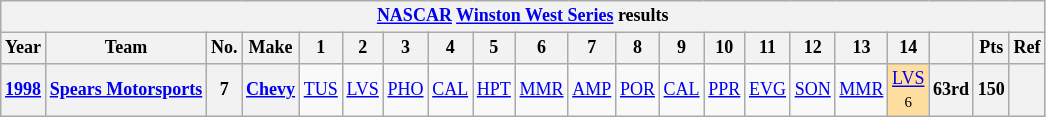<table class="wikitable" style="text-align:center; font-size:75%">
<tr>
<th colspan=21><a href='#'>NASCAR</a> <a href='#'>Winston West Series</a> results</th>
</tr>
<tr>
<th>Year</th>
<th>Team</th>
<th>No.</th>
<th>Make</th>
<th>1</th>
<th>2</th>
<th>3</th>
<th>4</th>
<th>5</th>
<th>6</th>
<th>7</th>
<th>8</th>
<th>9</th>
<th>10</th>
<th>11</th>
<th>12</th>
<th>13</th>
<th>14</th>
<th></th>
<th>Pts</th>
<th>Ref</th>
</tr>
<tr>
<th><a href='#'>1998</a></th>
<th><a href='#'>Spears Motorsports</a></th>
<th>7</th>
<th><a href='#'>Chevy</a></th>
<td><a href='#'>TUS</a></td>
<td><a href='#'>LVS</a></td>
<td><a href='#'>PHO</a></td>
<td><a href='#'>CAL</a></td>
<td><a href='#'>HPT</a></td>
<td><a href='#'>MMR</a></td>
<td><a href='#'>AMP</a></td>
<td><a href='#'>POR</a></td>
<td><a href='#'>CAL</a></td>
<td><a href='#'>PPR</a></td>
<td><a href='#'>EVG</a></td>
<td><a href='#'>SON</a></td>
<td><a href='#'>MMR</a></td>
<td style="background:#FFDF9F;"><a href='#'>LVS</a><br><small>6</small></td>
<th>63rd</th>
<th>150</th>
<th></th>
</tr>
</table>
